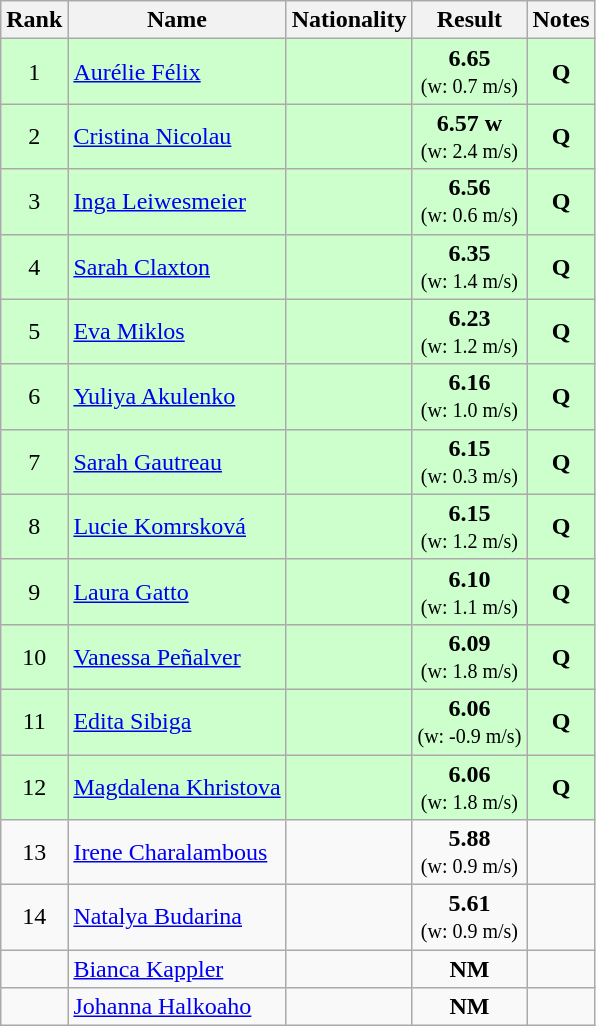<table class="wikitable sortable" style="text-align:center">
<tr>
<th>Rank</th>
<th>Name</th>
<th>Nationality</th>
<th>Result</th>
<th>Notes</th>
</tr>
<tr bgcolor=ccffcc>
<td>1</td>
<td align=left><a href='#'>Aurélie Félix</a></td>
<td align=left></td>
<td><strong>6.65</strong><br><small>(w: 0.7 m/s)</small></td>
<td><strong>Q</strong></td>
</tr>
<tr bgcolor=ccffcc>
<td>2</td>
<td align=left><a href='#'>Cristina Nicolau</a></td>
<td align=left></td>
<td><strong>6.57</strong> <strong>w</strong><br><small>(w: 2.4 m/s)</small></td>
<td><strong>Q</strong></td>
</tr>
<tr bgcolor=ccffcc>
<td>3</td>
<td align=left><a href='#'>Inga Leiwesmeier</a></td>
<td align=left></td>
<td><strong>6.56</strong><br><small>(w: 0.6 m/s)</small></td>
<td><strong>Q</strong></td>
</tr>
<tr bgcolor=ccffcc>
<td>4</td>
<td align=left><a href='#'>Sarah Claxton</a></td>
<td align=left></td>
<td><strong>6.35</strong><br><small>(w: 1.4 m/s)</small></td>
<td><strong>Q</strong></td>
</tr>
<tr bgcolor=ccffcc>
<td>5</td>
<td align=left><a href='#'>Eva Miklos</a></td>
<td align=left></td>
<td><strong>6.23</strong><br><small>(w: 1.2 m/s)</small></td>
<td><strong>Q</strong></td>
</tr>
<tr bgcolor=ccffcc>
<td>6</td>
<td align=left><a href='#'>Yuliya Akulenko</a></td>
<td align=left></td>
<td><strong>6.16</strong><br><small>(w: 1.0 m/s)</small></td>
<td><strong>Q</strong></td>
</tr>
<tr bgcolor=ccffcc>
<td>7</td>
<td align=left><a href='#'>Sarah Gautreau</a></td>
<td align=left></td>
<td><strong>6.15</strong><br><small>(w: 0.3 m/s)</small></td>
<td><strong>Q</strong></td>
</tr>
<tr bgcolor=ccffcc>
<td>8</td>
<td align=left><a href='#'>Lucie Komrsková</a></td>
<td align=left></td>
<td><strong>6.15</strong><br><small>(w: 1.2 m/s)</small></td>
<td><strong>Q</strong></td>
</tr>
<tr bgcolor=ccffcc>
<td>9</td>
<td align=left><a href='#'>Laura Gatto</a></td>
<td align=left></td>
<td><strong>6.10</strong><br><small>(w: 1.1 m/s)</small></td>
<td><strong>Q</strong></td>
</tr>
<tr bgcolor=ccffcc>
<td>10</td>
<td align=left><a href='#'>Vanessa Peñalver</a></td>
<td align=left></td>
<td><strong>6.09</strong><br><small>(w: 1.8 m/s)</small></td>
<td><strong>Q</strong></td>
</tr>
<tr bgcolor=ccffcc>
<td>11</td>
<td align=left><a href='#'>Edita Sibiga</a></td>
<td align=left></td>
<td><strong>6.06</strong><br><small>(w: -0.9 m/s)</small></td>
<td><strong>Q</strong></td>
</tr>
<tr bgcolor=ccffcc>
<td>12</td>
<td align=left><a href='#'>Magdalena Khristova</a></td>
<td align=left></td>
<td><strong>6.06</strong><br><small>(w: 1.8 m/s)</small></td>
<td><strong>Q</strong></td>
</tr>
<tr>
<td>13</td>
<td align=left><a href='#'>Irene Charalambous</a></td>
<td align=left></td>
<td><strong>5.88</strong><br><small>(w: 0.9 m/s)</small></td>
<td></td>
</tr>
<tr>
<td>14</td>
<td align=left><a href='#'>Natalya Budarina</a></td>
<td align=left></td>
<td><strong>5.61</strong><br><small>(w: 0.9 m/s)</small></td>
<td></td>
</tr>
<tr>
<td></td>
<td align=left><a href='#'>Bianca Kappler</a></td>
<td align=left></td>
<td><strong>NM</strong></td>
<td></td>
</tr>
<tr>
<td></td>
<td align=left><a href='#'>Johanna Halkoaho</a></td>
<td align=left></td>
<td><strong>NM</strong></td>
<td></td>
</tr>
</table>
